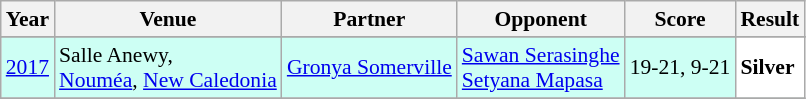<table class="sortable wikitable" style="font-size: 90%;">
<tr>
<th>Year</th>
<th>Venue</th>
<th>Partner</th>
<th>Opponent</th>
<th>Score</th>
<th>Result</th>
</tr>
<tr>
</tr>
<tr style="background:#CDFFF4">
<td align="center"><a href='#'>2017</a></td>
<td align="left">Salle Anewy,<br> <a href='#'>Nouméa</a>, <a href='#'>New Caledonia</a></td>
<td align="left"> <a href='#'>Gronya Somerville</a></td>
<td align="left"> <a href='#'>Sawan Serasinghe</a><br> <a href='#'>Setyana Mapasa</a></td>
<td align="center">19-21, 9-21</td>
<td style="text-align:left; background:white"> <strong>Silver</strong></td>
</tr>
<tr>
</tr>
</table>
